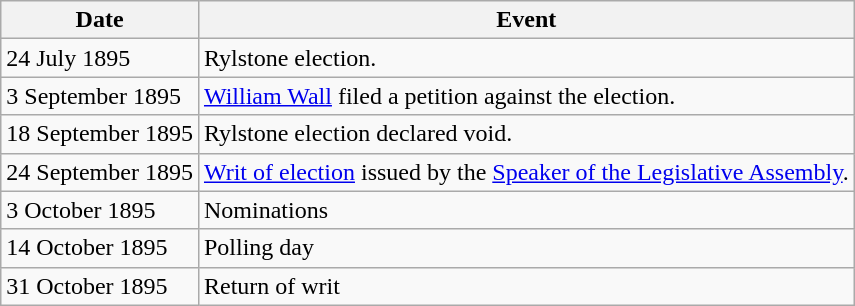<table class="wikitable">
<tr>
<th>Date</th>
<th>Event</th>
</tr>
<tr>
<td>24 July 1895</td>
<td>Rylstone election.</td>
</tr>
<tr>
<td>3 September 1895</td>
<td><a href='#'>William Wall</a> filed a petition against the election.</td>
</tr>
<tr>
<td>18 September 1895</td>
<td>Rylstone election declared void.</td>
</tr>
<tr>
<td>24 September 1895</td>
<td><a href='#'>Writ of election</a> issued by the <a href='#'>Speaker of the Legislative Assembly</a>.</td>
</tr>
<tr>
<td>3 October 1895</td>
<td>Nominations</td>
</tr>
<tr>
<td>14 October 1895</td>
<td>Polling day</td>
</tr>
<tr>
<td>31 October 1895</td>
<td>Return of writ</td>
</tr>
</table>
